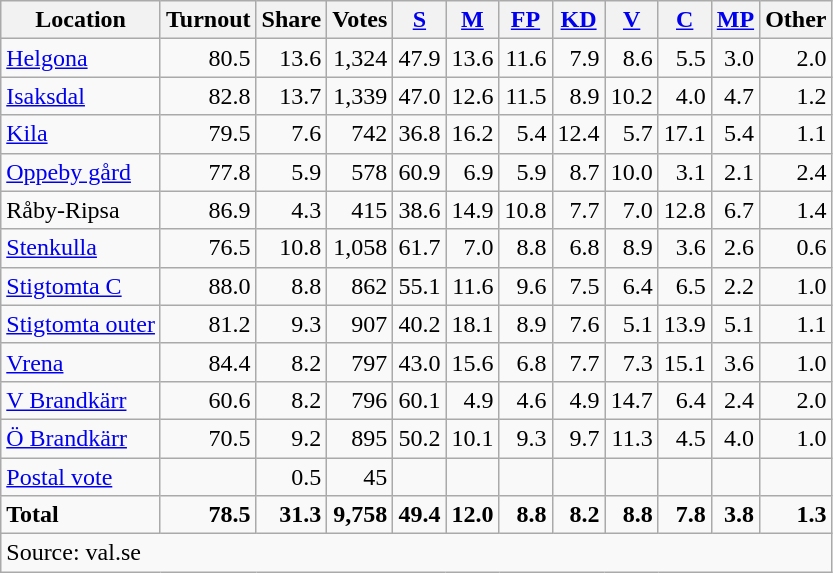<table class="wikitable sortable" style=text-align:right>
<tr>
<th>Location</th>
<th>Turnout</th>
<th>Share</th>
<th>Votes</th>
<th><a href='#'>S</a></th>
<th><a href='#'>M</a></th>
<th><a href='#'>FP</a></th>
<th><a href='#'>KD</a></th>
<th><a href='#'>V</a></th>
<th><a href='#'>C</a></th>
<th><a href='#'>MP</a></th>
<th>Other</th>
</tr>
<tr>
<td align=left><a href='#'>Helgona</a></td>
<td>80.5</td>
<td>13.6</td>
<td>1,324</td>
<td>47.9</td>
<td>13.6</td>
<td>11.6</td>
<td>7.9</td>
<td>8.6</td>
<td>5.5</td>
<td>3.0</td>
<td>2.0</td>
</tr>
<tr>
<td align=left><a href='#'>Isaksdal</a></td>
<td>82.8</td>
<td>13.7</td>
<td>1,339</td>
<td>47.0</td>
<td>12.6</td>
<td>11.5</td>
<td>8.9</td>
<td>10.2</td>
<td>4.0</td>
<td>4.7</td>
<td>1.2</td>
</tr>
<tr>
<td align=left><a href='#'>Kila</a></td>
<td>79.5</td>
<td>7.6</td>
<td>742</td>
<td>36.8</td>
<td>16.2</td>
<td>5.4</td>
<td>12.4</td>
<td>5.7</td>
<td>17.1</td>
<td>5.4</td>
<td>1.1</td>
</tr>
<tr>
<td align=left><a href='#'>Oppeby gård</a></td>
<td>77.8</td>
<td>5.9</td>
<td>578</td>
<td>60.9</td>
<td>6.9</td>
<td>5.9</td>
<td>8.7</td>
<td>10.0</td>
<td>3.1</td>
<td>2.1</td>
<td>2.4</td>
</tr>
<tr>
<td align=left>Råby-Ripsa</td>
<td>86.9</td>
<td>4.3</td>
<td>415</td>
<td>38.6</td>
<td>14.9</td>
<td>10.8</td>
<td>7.7</td>
<td>7.0</td>
<td>12.8</td>
<td>6.7</td>
<td>1.4</td>
</tr>
<tr>
<td align=left><a href='#'>Stenkulla</a></td>
<td>76.5</td>
<td>10.8</td>
<td>1,058</td>
<td>61.7</td>
<td>7.0</td>
<td>8.8</td>
<td>6.8</td>
<td>8.9</td>
<td>3.6</td>
<td>2.6</td>
<td>0.6</td>
</tr>
<tr>
<td align=left><a href='#'>Stigtomta C</a></td>
<td>88.0</td>
<td>8.8</td>
<td>862</td>
<td>55.1</td>
<td>11.6</td>
<td>9.6</td>
<td>7.5</td>
<td>6.4</td>
<td>6.5</td>
<td>2.2</td>
<td>1.0</td>
</tr>
<tr>
<td align=left><a href='#'>Stigtomta outer</a></td>
<td>81.2</td>
<td>9.3</td>
<td>907</td>
<td>40.2</td>
<td>18.1</td>
<td>8.9</td>
<td>7.6</td>
<td>5.1</td>
<td>13.9</td>
<td>5.1</td>
<td>1.1</td>
</tr>
<tr>
<td align=left><a href='#'>Vrena</a></td>
<td>84.4</td>
<td>8.2</td>
<td>797</td>
<td>43.0</td>
<td>15.6</td>
<td>6.8</td>
<td>7.7</td>
<td>7.3</td>
<td>15.1</td>
<td>3.6</td>
<td>1.0</td>
</tr>
<tr>
<td align=left><a href='#'>V Brandkärr</a></td>
<td>60.6</td>
<td>8.2</td>
<td>796</td>
<td>60.1</td>
<td>4.9</td>
<td>4.6</td>
<td>4.9</td>
<td>14.7</td>
<td>6.4</td>
<td>2.4</td>
<td>2.0</td>
</tr>
<tr>
<td align=left><a href='#'>Ö Brandkärr</a></td>
<td>70.5</td>
<td>9.2</td>
<td>895</td>
<td>50.2</td>
<td>10.1</td>
<td>9.3</td>
<td>9.7</td>
<td>11.3</td>
<td>4.5</td>
<td>4.0</td>
<td>1.0</td>
</tr>
<tr>
<td align=left><a href='#'>Postal vote</a></td>
<td></td>
<td>0.5</td>
<td>45</td>
<td></td>
<td></td>
<td></td>
<td></td>
<td></td>
<td></td>
<td></td>
<td></td>
</tr>
<tr>
<td align=left><strong>Total</strong></td>
<td><strong>78.5</strong></td>
<td><strong>31.3</strong></td>
<td><strong>9,758</strong></td>
<td><strong>49.4</strong></td>
<td><strong>12.0</strong></td>
<td><strong>8.8</strong></td>
<td><strong>8.2</strong></td>
<td><strong>8.8</strong></td>
<td><strong>7.8</strong></td>
<td><strong>3.8</strong></td>
<td><strong>1.3</strong></td>
</tr>
<tr>
<td align=left colspan=12>Source: val.se</td>
</tr>
</table>
